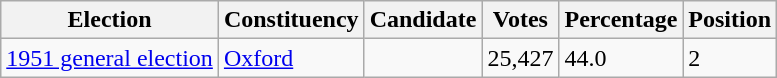<table class="wikitable sortable">
<tr>
<th>Election</th>
<th>Constituency</th>
<th>Candidate</th>
<th>Votes</th>
<th>Percentage</th>
<th>Position</th>
</tr>
<tr>
<td><a href='#'>1951 general election</a></td>
<td><a href='#'>Oxford</a></td>
<td></td>
<td>25,427</td>
<td>44.0</td>
<td>2</td>
</tr>
</table>
